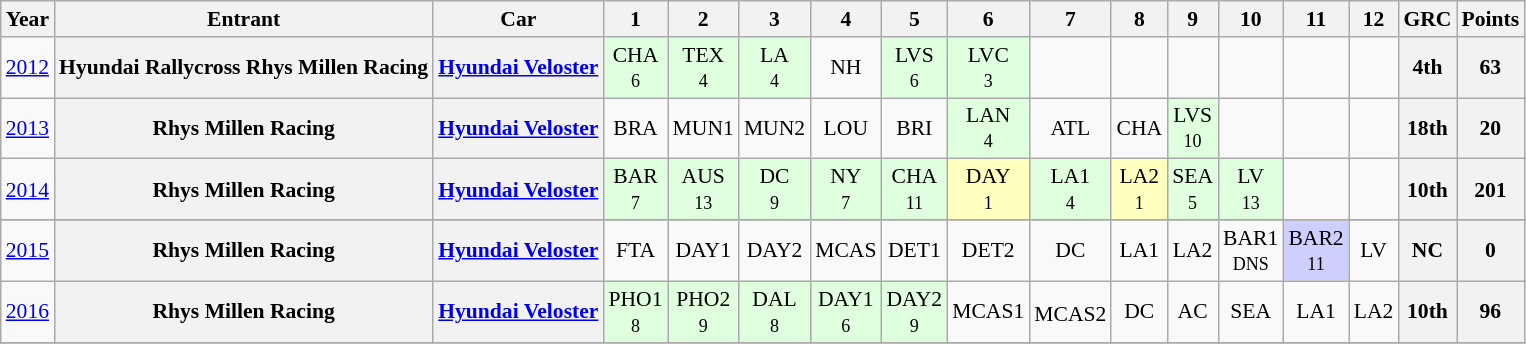<table class="wikitable" border="1" style="text-align:center; font-size:90%;">
<tr valign="top">
<th>Year</th>
<th>Entrant</th>
<th>Car</th>
<th>1</th>
<th>2</th>
<th>3</th>
<th>4</th>
<th>5</th>
<th>6</th>
<th>7</th>
<th>8</th>
<th>9</th>
<th>10</th>
<th>11</th>
<th>12</th>
<th>GRC</th>
<th>Points</th>
</tr>
<tr>
<td><a href='#'>2012</a></td>
<th>Hyundai Rallycross Rhys Millen Racing</th>
<th><a href='#'>Hyundai Veloster</a></th>
<td style="background:#DFFFDF;">CHA<br><small>6</small></td>
<td style="background:#DFFFDF;">TEX<br><small>4</small></td>
<td style="background:#DFFFDF;">LA<br><small>4</small></td>
<td>NH<br><small></small></td>
<td style="background:#DFFFDF;">LVS<br><small>6</small></td>
<td style="background:#DFFFDF;">LVC<br><small>3</small></td>
<td></td>
<td></td>
<td></td>
<td></td>
<td></td>
<td></td>
<th>4th</th>
<th>63</th>
</tr>
<tr>
<td><a href='#'>2013</a></td>
<th>Rhys Millen Racing</th>
<th><a href='#'>Hyundai Veloster</a></th>
<td>BRA</td>
<td>MUN1</td>
<td>MUN2</td>
<td>LOU</td>
<td>BRI</td>
<td style="background:#DFFFDF;">LAN<br><small>4</small></td>
<td>ATL</td>
<td>CHA</td>
<td style="background:#DFFFDF;">LVS<br><small>10</small></td>
<td></td>
<td></td>
<td></td>
<th>18th</th>
<th>20</th>
</tr>
<tr>
<td><a href='#'>2014</a></td>
<th>Rhys Millen Racing</th>
<th><a href='#'>Hyundai Veloster</a></th>
<td style="background:#DFFFDF;">BAR<br><small>7</small></td>
<td style="background:#DFFFDF;">AUS<br><small>13</small></td>
<td style="background:#DFFFDF;">DC<br><small>9</small></td>
<td style="background:#DFFFDF;">NY<br><small>7</small></td>
<td style="background:#DFFFDF;">CHA<br><small>11</small></td>
<td style="background:#FFFFBF;">DAY<br><small>1</small></td>
<td style="background:#DFFFDF;">LA1<br><small>4</small></td>
<td style="background:#FFFFBF;">LA2<br><small>1</small></td>
<td style="background:#DFFFDF;">SEA<br><small>5</small></td>
<td style="background:#DFFFDF;">LV<br><small>13</small></td>
<td></td>
<td></td>
<th>10th</th>
<th>201</th>
</tr>
<tr>
</tr>
<tr>
<td><a href='#'>2015</a></td>
<th>Rhys Millen Racing</th>
<th><a href='#'>Hyundai Veloster</a></th>
<td>FTA<br><small></small></td>
<td>DAY1<br><small></small></td>
<td>DAY2<br><small></small></td>
<td>MCAS<br><small></small></td>
<td>DET1<br><small></small></td>
<td>DET2<br><small></small></td>
<td>DC<br><small></small></td>
<td>LA1<br><small></small></td>
<td>LA2<br><small></small></td>
<td>BAR1<br><small>DNS</small></td>
<td style="background:#CFCFFF;">BAR2<br><small>11</small></td>
<td>LV<br><small></small></td>
<th>NC</th>
<th>0</th>
</tr>
<tr>
<td><a href='#'>2016</a></td>
<th>Rhys Millen Racing</th>
<th><a href='#'>Hyundai Veloster</a></th>
<td style="background:#DFFFDF;">PHO1<br><small>8</small></td>
<td style="background:#DFFFDF;">PHO2<br><small>9</small></td>
<td style="background:#DFFFDF;">DAL<br><small>8</small></td>
<td style="background:#DFFFDF;">DAY1<br><small>6</small></td>
<td style="background:#DFFFDF;">DAY2<br><small>9</small></td>
<td>MCAS1<br><small></small></td>
<td>MCAS2<sup></sup></td>
<td>DC<br><small></small></td>
<td>AC<br><small></small></td>
<td>SEA<br><small></small></td>
<td>LA1<br><small></small></td>
<td>LA2<br><small></small></td>
<th>10th</th>
<th>96</th>
</tr>
<tr>
</tr>
</table>
